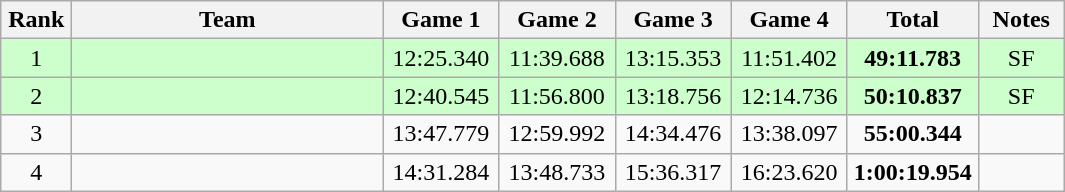<table class=wikitable style="text-align:center">
<tr>
<th width=40>Rank</th>
<th width=200>Team</th>
<th width=70>Game 1</th>
<th width=70>Game 2</th>
<th width=70>Game 3</th>
<th width=70>Game 4</th>
<th width=80>Total</th>
<th width=50>Notes</th>
</tr>
<tr bgcolor="#ccffcc">
<td>1</td>
<td align=left></td>
<td>12:25.340</td>
<td>11:39.688</td>
<td>13:15.353</td>
<td>11:51.402</td>
<td><strong>49:11.783</strong></td>
<td>SF</td>
</tr>
<tr bgcolor="#ccffcc">
<td>2</td>
<td align=left></td>
<td>12:40.545</td>
<td>11:56.800</td>
<td>13:18.756</td>
<td>12:14.736</td>
<td><strong>50:10.837</strong></td>
<td>SF</td>
</tr>
<tr>
<td>3</td>
<td align=left></td>
<td>13:47.779</td>
<td>12:59.992</td>
<td>14:34.476</td>
<td>13:38.097</td>
<td><strong>55:00.344</strong></td>
<td></td>
</tr>
<tr>
<td>4</td>
<td align=left></td>
<td>14:31.284</td>
<td>13:48.733</td>
<td>15:36.317</td>
<td>16:23.620</td>
<td><strong>1:00:19.954</strong></td>
<td></td>
</tr>
</table>
